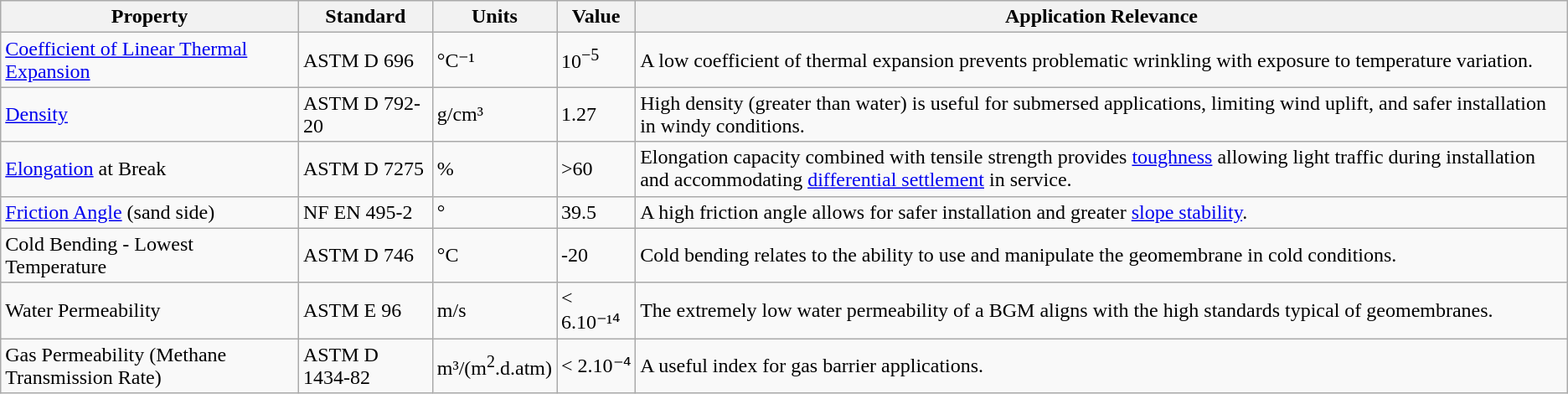<table class="wikitable">
<tr>
<th>Property</th>
<th>Standard</th>
<th>Units</th>
<th>Value</th>
<th>Application Relevance</th>
</tr>
<tr>
<td><a href='#'>Coefficient of Linear Thermal Expansion</a></td>
<td>ASTM D 696</td>
<td>°C⁻¹</td>
<td>10<sup>−5</sup></td>
<td>A low coefficient of thermal expansion prevents problematic wrinkling with exposure to temperature variation.</td>
</tr>
<tr>
<td><a href='#'>Density</a></td>
<td>ASTM D 792-20</td>
<td>g/cm³</td>
<td>1.27</td>
<td>High density (greater than water) is useful for submersed applications, limiting wind uplift, and safer installation in windy conditions.</td>
</tr>
<tr>
<td><a href='#'>Elongation</a> at Break</td>
<td>ASTM D 7275</td>
<td>%</td>
<td>>60</td>
<td>Elongation capacity combined with tensile strength provides <a href='#'>toughness</a> allowing light traffic during installation and accommodating <a href='#'>differential settlement</a> in service.</td>
</tr>
<tr>
<td><a href='#'>Friction Angle</a> (sand side)</td>
<td>NF EN 495-2</td>
<td>°</td>
<td>39.5</td>
<td>A high friction angle allows for safer installation and greater <a href='#'>slope stability</a>.</td>
</tr>
<tr>
<td>Cold Bending - Lowest Temperature</td>
<td>ASTM D 746</td>
<td>°C</td>
<td>-20</td>
<td>Cold bending relates to the ability to use and manipulate the geomembrane in cold conditions.</td>
</tr>
<tr>
<td>Water Permeability</td>
<td>ASTM E 96</td>
<td>m/s</td>
<td>< 6.10⁻¹⁴</td>
<td>The extremely low water permeability of a BGM aligns with the high standards typical of geomembranes.</td>
</tr>
<tr>
<td>Gas Permeability (Methane Transmission Rate)</td>
<td>ASTM D 1434-82</td>
<td>m³/(m<sup>2</sup>.d.atm)</td>
<td>< 2.10⁻⁴</td>
<td>A useful index for gas barrier applications.</td>
</tr>
</table>
